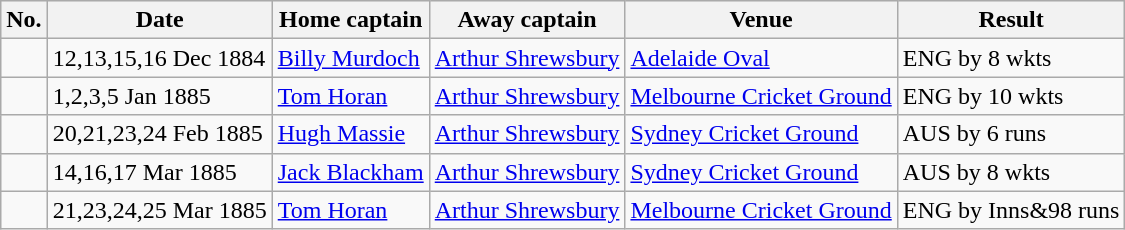<table class="wikitable">
<tr style="background:#efefef;">
<th>No.</th>
<th>Date</th>
<th>Home captain</th>
<th>Away captain</th>
<th>Venue</th>
<th>Result</th>
</tr>
<tr>
<td></td>
<td>12,13,15,16 Dec 1884</td>
<td><a href='#'>Billy Murdoch</a></td>
<td><a href='#'>Arthur Shrewsbury</a></td>
<td><a href='#'>Adelaide Oval</a></td>
<td>ENG by 8 wkts</td>
</tr>
<tr>
<td></td>
<td>1,2,3,5 Jan 1885</td>
<td><a href='#'>Tom Horan</a></td>
<td><a href='#'>Arthur Shrewsbury</a></td>
<td><a href='#'>Melbourne Cricket Ground</a></td>
<td>ENG by 10 wkts</td>
</tr>
<tr>
<td></td>
<td>20,21,23,24 Feb 1885</td>
<td><a href='#'>Hugh Massie</a></td>
<td><a href='#'>Arthur Shrewsbury</a></td>
<td><a href='#'>Sydney Cricket Ground</a></td>
<td>AUS by 6 runs</td>
</tr>
<tr>
<td></td>
<td>14,16,17 Mar 1885</td>
<td><a href='#'>Jack Blackham</a></td>
<td><a href='#'>Arthur Shrewsbury</a></td>
<td><a href='#'>Sydney Cricket Ground</a></td>
<td>AUS by 8 wkts</td>
</tr>
<tr>
<td></td>
<td>21,23,24,25 Mar 1885</td>
<td><a href='#'>Tom Horan</a></td>
<td><a href='#'>Arthur Shrewsbury</a></td>
<td><a href='#'>Melbourne Cricket Ground</a></td>
<td>ENG by Inns&98 runs</td>
</tr>
</table>
